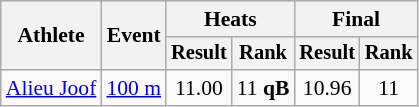<table class="wikitable" style="font-size:90%">
<tr>
<th rowspan=2>Athlete</th>
<th rowspan=2>Event</th>
<th colspan=2>Heats</th>
<th colspan=2>Final</th>
</tr>
<tr style="font-size:95%">
<th>Result</th>
<th>Rank</th>
<th>Result</th>
<th>Rank</th>
</tr>
<tr align=center>
<td align=left><a href='#'>Alieu Joof</a></td>
<td align=left><a href='#'>100 m</a></td>
<td>11.00</td>
<td>11 <strong>qB</strong></td>
<td>10.96</td>
<td>11</td>
</tr>
</table>
